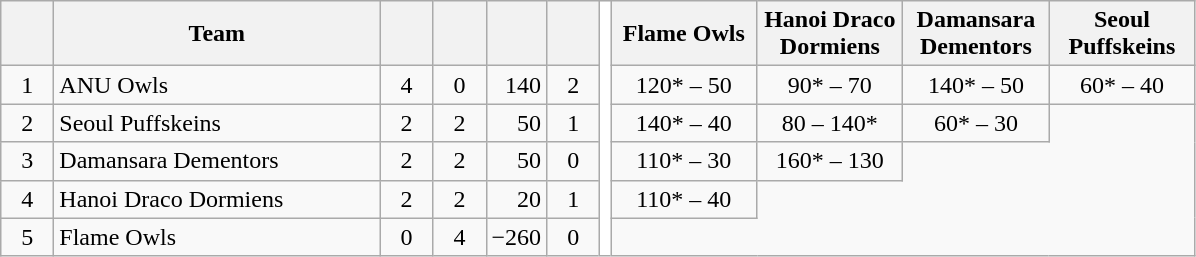<table class="wikitable" style="text-align:center;">
<tr>
<th width="28px"></th>
<th width="210px">Team</th>
<th width="28px"></th>
<th width="28px"></th>
<th width="28px"></th>
<th width="28px"></th>
<th style="background-color:white;border-bottom:white;" rowspan="8"></th>
<th width="90px">Flame Owls</th>
<th width="90px">Hanoi Draco Dormiens</th>
<th width="90px">Damansara Dementors</th>
<th width="90px">Seoul Puffskeins</th>
</tr>
<tr>
<td>1</td>
<td style="text-align:left;"> ANU Owls</td>
<td>4</td>
<td>0</td>
<td style="text-align:right;">140</td>
<td>2</td>
<td>120* – 50</td>
<td>90* – 70</td>
<td>140* – 50</td>
<td>60* – 40</td>
</tr>
<tr>
<td>2</td>
<td style="text-align:left;"> Seoul Puffskeins</td>
<td>2</td>
<td>2</td>
<td style="text-align:right;">50</td>
<td>1</td>
<td>140* – 40</td>
<td>80 – 140*</td>
<td>60* – 30</td>
</tr>
<tr>
<td>3</td>
<td style="text-align:left;"> Damansara Dementors</td>
<td>2</td>
<td>2</td>
<td style="text-align:right;">50</td>
<td>0</td>
<td>110* – 30</td>
<td>160* – 130</td>
</tr>
<tr>
<td>4</td>
<td style="text-align:left;"> Hanoi Draco Dormiens</td>
<td>2</td>
<td>2</td>
<td style="text-align:right;">20</td>
<td>1</td>
<td>110* – 40</td>
</tr>
<tr>
<td>5</td>
<td style="text-align:left;"> Flame Owls</td>
<td>0</td>
<td>4</td>
<td style="text-align:right;">−260</td>
<td>0</td>
</tr>
</table>
